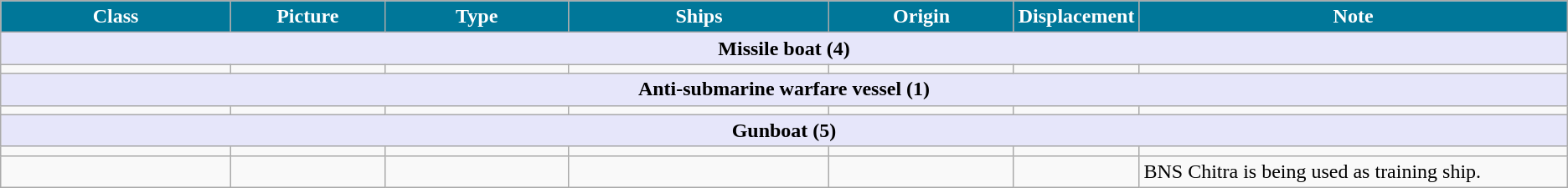<table class="wikitable">
<tr>
<th style="color: white; background:#079; width:15%;">Class</th>
<th style="color: white; background:#079; width:10%;">Picture</th>
<th style="color: white; background:#079; width:12%;">Type</th>
<th style="color: white; background:#079; width:17%;">Ships</th>
<th style="color: white; background:#079; width:12%;">Origin</th>
<th style="color: white; background:#079; width:6%;">Displacement</th>
<th style="color: white; background:#079; width:28%;">Note</th>
</tr>
<tr>
<th colspan="7" style="background: lavender;">Missile boat (4)</th>
</tr>
<tr>
<td></td>
<td></td>
<td></td>
<td></td>
<td></td>
<td></td>
<td></td>
</tr>
<tr>
<th colspan="7" style="background: lavender;">Anti-submarine warfare vessel (1)</th>
</tr>
<tr>
<td></td>
<td></td>
<td></td>
<td></td>
<td></td>
<td></td>
<td></td>
</tr>
<tr>
<th colspan="7" style="background: lavender;">Gunboat (5)</th>
</tr>
<tr>
<td></td>
<td></td>
<td></td>
<td></td>
<td></td>
<td></td>
<td></td>
</tr>
<tr>
<td></td>
<td></td>
<td></td>
<td></td>
<td></td>
<td></td>
<td>BNS Chitra is being used as training ship.</td>
</tr>
</table>
